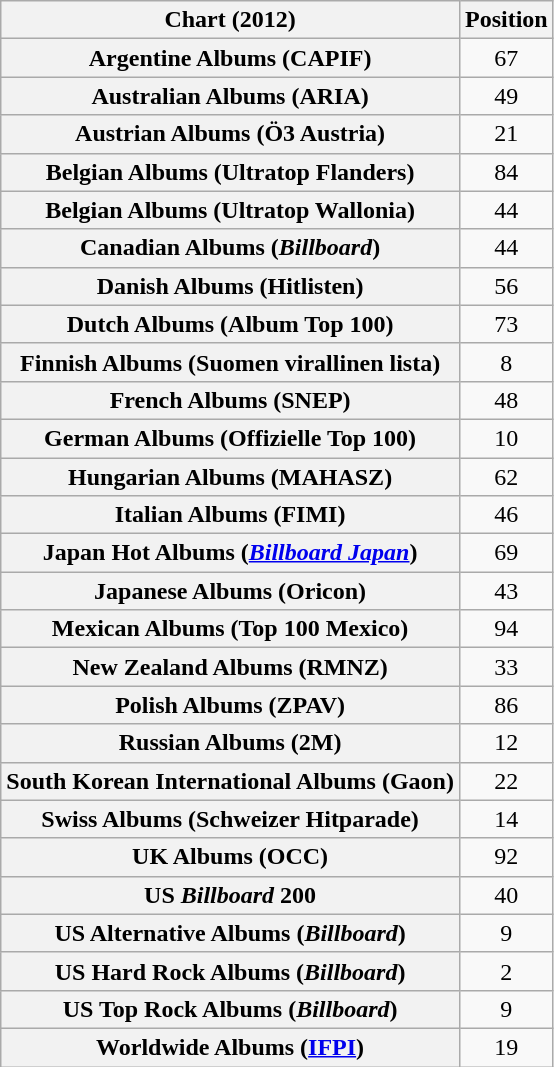<table class="wikitable sortable plainrowheaders">
<tr>
<th scope="col">Chart (2012)</th>
<th scope="col">Position</th>
</tr>
<tr>
<th scope="row">Argentine Albums (CAPIF)</th>
<td align="center">67</td>
</tr>
<tr>
<th scope="row">Australian Albums (ARIA)</th>
<td align="center">49</td>
</tr>
<tr>
<th scope="row">Austrian Albums (Ö3 Austria)</th>
<td align="center">21</td>
</tr>
<tr>
<th scope="row">Belgian Albums (Ultratop Flanders)</th>
<td align="center">84</td>
</tr>
<tr>
<th scope="row">Belgian Albums (Ultratop Wallonia)</th>
<td align="center">44</td>
</tr>
<tr>
<th scope="row">Canadian Albums (<em>Billboard</em>)</th>
<td align="center">44</td>
</tr>
<tr>
<th scope="row">Danish Albums (Hitlisten)</th>
<td align="center">56</td>
</tr>
<tr>
<th scope="row">Dutch Albums (Album Top 100)</th>
<td align="center">73</td>
</tr>
<tr>
<th scope="row">Finnish Albums (Suomen virallinen lista)</th>
<td align="center">8</td>
</tr>
<tr>
<th scope="row">French Albums (SNEP)</th>
<td style="text-align:center;">48</td>
</tr>
<tr>
<th scope="row">German Albums (Offizielle Top 100)</th>
<td align="center">10</td>
</tr>
<tr>
<th scope="row">Hungarian Albums (MAHASZ)</th>
<td style="text-align:center;">62</td>
</tr>
<tr>
<th scope="row">Italian Albums (FIMI)</th>
<td style="text-align:center;">46</td>
</tr>
<tr>
<th scope="row">Japan Hot Albums (<em><a href='#'>Billboard Japan</a></em>)</th>
<td style="text-align:center;">69</td>
</tr>
<tr>
<th scope="row">Japanese Albums (Oricon)</th>
<td style="text-align:center;">43</td>
</tr>
<tr>
<th scope="row">Mexican Albums (Top 100 Mexico)</th>
<td align="center">94</td>
</tr>
<tr>
<th scope="row">New Zealand Albums (RMNZ)</th>
<td align="center">33</td>
</tr>
<tr>
<th scope="row">Polish Albums (ZPAV)</th>
<td style="text-align:center;">86</td>
</tr>
<tr>
<th scope="row">Russian Albums (2M)</th>
<td align="center">12</td>
</tr>
<tr>
<th scope="row">South Korean International Albums (Gaon)</th>
<td align="center">22</td>
</tr>
<tr>
<th scope="row">Swiss Albums (Schweizer Hitparade)</th>
<td align="center">14</td>
</tr>
<tr>
<th scope="row">UK Albums (OCC)</th>
<td align="center">92</td>
</tr>
<tr>
<th scope="row">US <em>Billboard</em> 200</th>
<td align="center">40</td>
</tr>
<tr>
<th scope="row">US Alternative Albums (<em>Billboard</em>)</th>
<td align="center">9</td>
</tr>
<tr>
<th scope="row">US Hard Rock Albums (<em>Billboard</em>)</th>
<td align="center">2</td>
</tr>
<tr>
<th scope="row">US Top Rock Albums (<em>Billboard</em>)</th>
<td align="center">9</td>
</tr>
<tr>
<th scope="row">Worldwide Albums (<a href='#'>IFPI</a>)</th>
<td align="center">19</td>
</tr>
</table>
